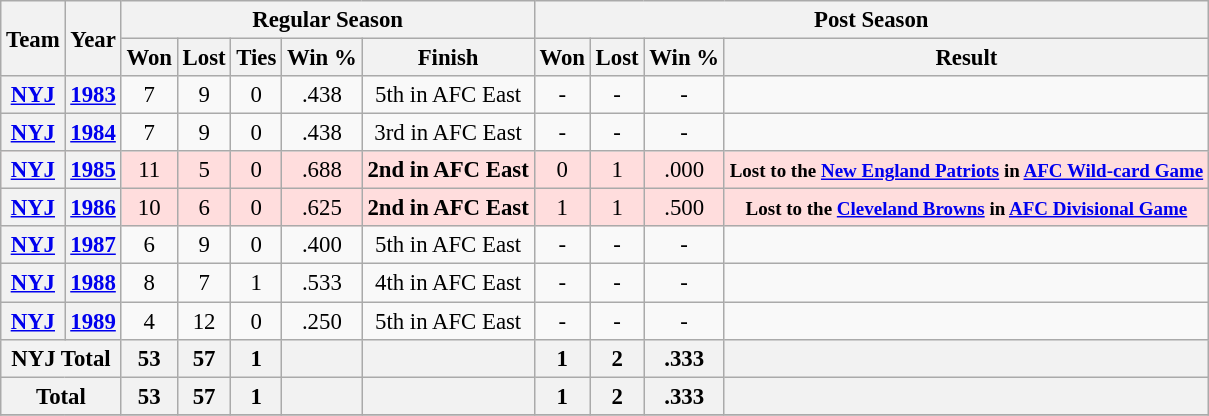<table class="wikitable" style="font-size: 95%; text-align:center;">
<tr>
<th rowspan="2">Team</th>
<th rowspan="2">Year</th>
<th colspan="5">Regular Season</th>
<th colspan="4">Post Season</th>
</tr>
<tr>
<th>Won</th>
<th>Lost</th>
<th>Ties</th>
<th>Win %</th>
<th>Finish</th>
<th>Won</th>
<th>Lost</th>
<th>Win %</th>
<th>Result</th>
</tr>
<tr>
<th><a href='#'>NYJ</a></th>
<th><a href='#'>1983</a></th>
<td>7</td>
<td>9</td>
<td>0</td>
<td>.438</td>
<td>5th in AFC East</td>
<td>-</td>
<td>-</td>
<td>-</td>
<td></td>
</tr>
<tr>
<th><a href='#'>NYJ</a></th>
<th><a href='#'>1984</a></th>
<td>7</td>
<td>9</td>
<td>0</td>
<td>.438</td>
<td>3rd in AFC East</td>
<td>-</td>
<td>-</td>
<td>-</td>
<td></td>
</tr>
<tr style="background:#fdd;">
<th><a href='#'>NYJ</a></th>
<th><a href='#'>1985</a></th>
<td>11</td>
<td>5</td>
<td>0</td>
<td>.688</td>
<td><strong>2nd in AFC East</strong></td>
<td>0</td>
<td>1</td>
<td>.000</td>
<td><small><strong>Lost to the <a href='#'>New England Patriots</a> in <a href='#'>AFC Wild-card Game</a></strong></small></td>
</tr>
<tr style="background:#fdd;">
<th><a href='#'>NYJ</a></th>
<th><a href='#'>1986</a></th>
<td>10</td>
<td>6</td>
<td>0</td>
<td>.625</td>
<td><strong>2nd in AFC East</strong></td>
<td>1</td>
<td>1</td>
<td>.500</td>
<td><small><strong>Lost to the <a href='#'>Cleveland Browns</a> in <a href='#'>AFC Divisional Game</a></strong></small></td>
</tr>
<tr>
<th><a href='#'>NYJ</a></th>
<th><a href='#'>1987</a></th>
<td>6</td>
<td>9</td>
<td>0</td>
<td>.400</td>
<td>5th in AFC East</td>
<td>-</td>
<td>-</td>
<td>-</td>
<td></td>
</tr>
<tr>
<th><a href='#'>NYJ</a></th>
<th><a href='#'>1988</a></th>
<td>8</td>
<td>7</td>
<td>1</td>
<td>.533</td>
<td>4th in AFC East</td>
<td>-</td>
<td>-</td>
<td>-</td>
<td></td>
</tr>
<tr>
<th><a href='#'>NYJ</a></th>
<th><a href='#'>1989</a></th>
<td>4</td>
<td>12</td>
<td>0</td>
<td>.250</td>
<td>5th in AFC East</td>
<td>-</td>
<td>-</td>
<td>-</td>
<td></td>
</tr>
<tr>
<th colspan="2">NYJ Total</th>
<th>53</th>
<th>57</th>
<th>1</th>
<th></th>
<th></th>
<th>1</th>
<th>2</th>
<th>.333</th>
<th></th>
</tr>
<tr>
<th colspan="2">Total</th>
<th>53</th>
<th>57</th>
<th>1</th>
<th></th>
<th></th>
<th>1</th>
<th>2</th>
<th>.333</th>
<th></th>
</tr>
<tr>
</tr>
</table>
